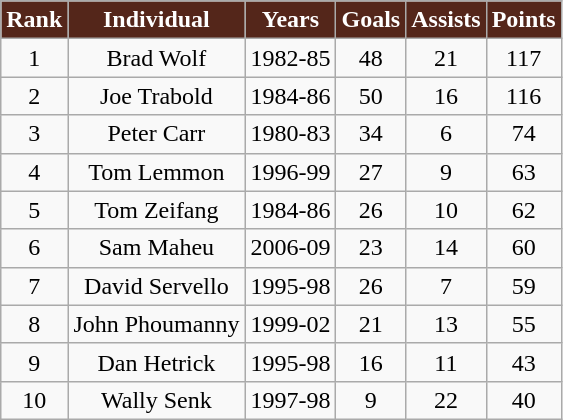<table class="wikitable" style="text-align:center">
<tr>
<th style="background:#54261a; color:White;">Rank</th>
<th style="background:#54261a; color:White;">Individual</th>
<th style="background:#54261a; color:White;">Years</th>
<th style="background:#54261a; color:White;">Goals</th>
<th style="background:#54261a; color:White;">Assists</th>
<th style="background:#54261a; color:White;">Points</th>
</tr>
<tr>
<td>1</td>
<td>Brad Wolf</td>
<td>1982-85</td>
<td>48</td>
<td>21</td>
<td>117</td>
</tr>
<tr>
<td>2</td>
<td>Joe Trabold</td>
<td>1984-86</td>
<td>50</td>
<td>16</td>
<td>116</td>
</tr>
<tr>
<td>3</td>
<td>Peter Carr</td>
<td>1980-83</td>
<td>34</td>
<td>6</td>
<td>74</td>
</tr>
<tr>
<td>4</td>
<td>Tom Lemmon</td>
<td>1996-99</td>
<td>27</td>
<td>9</td>
<td>63</td>
</tr>
<tr>
<td>5</td>
<td>Tom Zeifang</td>
<td>1984-86</td>
<td>26</td>
<td>10</td>
<td>62</td>
</tr>
<tr>
<td>6</td>
<td>Sam Maheu</td>
<td>2006-09</td>
<td>23</td>
<td>14</td>
<td>60</td>
</tr>
<tr>
<td>7</td>
<td>David Servello</td>
<td>1995-98</td>
<td>26</td>
<td>7</td>
<td>59</td>
</tr>
<tr>
<td>8</td>
<td>John Phoumanny</td>
<td>1999-02</td>
<td>21</td>
<td>13</td>
<td>55</td>
</tr>
<tr>
<td>9</td>
<td>Dan Hetrick</td>
<td>1995-98</td>
<td>16</td>
<td>11</td>
<td>43</td>
</tr>
<tr>
<td>10</td>
<td>Wally Senk</td>
<td>1997-98</td>
<td>9</td>
<td>22</td>
<td>40</td>
</tr>
</table>
